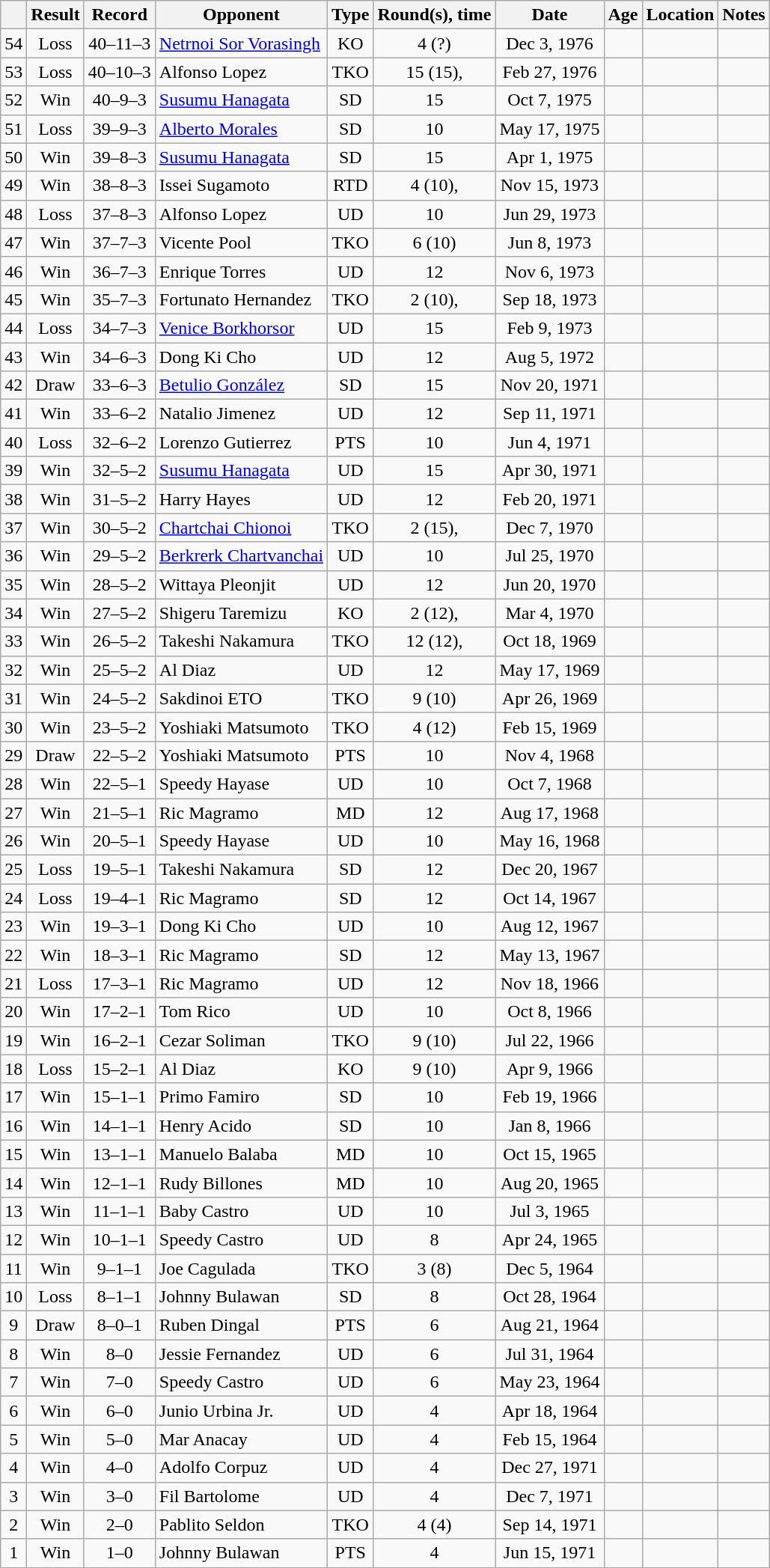<table class="wikitable" style="text-align:center">
<tr>
<th></th>
<th>Result</th>
<th>Record</th>
<th>Opponent</th>
<th>Type</th>
<th>Round(s), time</th>
<th>Date</th>
<th>Age</th>
<th>Location</th>
<th>Notes</th>
</tr>
<tr>
<td>54</td>
<td>Loss</td>
<td>40–11–3</td>
<td align=left><a href='#'>Netrnoi Sor Vorasingh</a></td>
<td>KO</td>
<td>4 (?)</td>
<td>Dec 3, 1976</td>
<td style="text-align:left;"></td>
<td style="text-align:left;"></td>
<td></td>
</tr>
<tr>
<td>53</td>
<td>Loss</td>
<td>40–10–3</td>
<td align=left>Alfonso Lopez</td>
<td>TKO</td>
<td>15 (15), </td>
<td>Feb 27, 1976</td>
<td style="text-align:left;"></td>
<td style="text-align:left;"></td>
<td style="text-align:left;"></td>
</tr>
<tr>
<td>52</td>
<td>Win</td>
<td>40–9–3</td>
<td align=left><a href='#'>Susumu Hanagata</a></td>
<td>SD</td>
<td>15</td>
<td>Oct 7, 1975</td>
<td style="text-align:left;"></td>
<td style="text-align:left;"></td>
<td style="text-align:left;"></td>
</tr>
<tr>
<td>51</td>
<td>Loss</td>
<td>39–9–3</td>
<td align=left><a href='#'>Alberto Morales</a></td>
<td>SD</td>
<td>10</td>
<td>May 17, 1975</td>
<td style="text-align:left;"></td>
<td style="text-align:left;"></td>
<td></td>
</tr>
<tr>
<td>50</td>
<td>Win</td>
<td>39–8–3</td>
<td align=left><a href='#'>Susumu Hanagata</a></td>
<td>SD</td>
<td>15</td>
<td>Apr 1, 1975</td>
<td style="text-align:left;"></td>
<td style="text-align:left;"></td>
<td style="text-align:left;"></td>
</tr>
<tr>
<td>49</td>
<td>Win</td>
<td>38–8–3</td>
<td align=left>Issei Sugamoto</td>
<td>RTD</td>
<td>4 (10), </td>
<td>Nov 15, 1973</td>
<td style="text-align:left;"></td>
<td style="text-align:left;"></td>
<td></td>
</tr>
<tr>
<td>48</td>
<td>Loss</td>
<td>37–8–3</td>
<td align=left>Alfonso Lopez</td>
<td>UD</td>
<td>10</td>
<td>Jun 29, 1973</td>
<td style="text-align:left;"></td>
<td style="text-align:left;"></td>
<td></td>
</tr>
<tr>
<td>47</td>
<td>Win</td>
<td>37–7–3</td>
<td align=left>Vicente Pool</td>
<td>TKO</td>
<td>6 (10)</td>
<td>Jun 8, 1973</td>
<td style="text-align:left;"></td>
<td style="text-align:left;"></td>
<td></td>
</tr>
<tr>
<td>46</td>
<td>Win</td>
<td>36–7–3</td>
<td align=left>Enrique Torres</td>
<td>UD</td>
<td>12</td>
<td>Nov 6, 1973</td>
<td style="text-align:left;"></td>
<td style="text-align:left;"></td>
<td></td>
</tr>
<tr>
<td>45</td>
<td>Win</td>
<td>35–7–3</td>
<td align=left>Fortunato Hernandez</td>
<td>TKO</td>
<td>2 (10), </td>
<td>Sep 18, 1973</td>
<td style="text-align:left;"></td>
<td style="text-align:left;"></td>
<td></td>
</tr>
<tr>
<td>44</td>
<td>Loss</td>
<td>34–7–3</td>
<td align=left><a href='#'>Venice Borkhorsor</a></td>
<td>UD</td>
<td>15</td>
<td>Feb 9, 1973</td>
<td style="text-align:left;"></td>
<td style="text-align:left;"></td>
<td style="text-align:left;"></td>
</tr>
<tr>
<td>43</td>
<td>Win</td>
<td>34–6–3</td>
<td align=left>Dong Ki Cho</td>
<td>UD</td>
<td>12</td>
<td>Aug 5, 1972</td>
<td style="text-align:left;"></td>
<td style="text-align:left;"></td>
<td style="text-align:left;"></td>
</tr>
<tr>
<td>42</td>
<td>Draw</td>
<td>33–6–3</td>
<td align=left><a href='#'>Betulio González</a></td>
<td>SD</td>
<td>15</td>
<td>Nov 20, 1971</td>
<td style="text-align:left;"></td>
<td style="text-align:left;"></td>
<td style="text-align:left;"></td>
</tr>
<tr>
<td>41</td>
<td>Win</td>
<td>33–6–2</td>
<td align=left>Natalio Jimenez</td>
<td>UD</td>
<td>12</td>
<td>Sep 11, 1971</td>
<td style="text-align:left;"></td>
<td style="text-align:left;"></td>
<td></td>
</tr>
<tr>
<td>40</td>
<td>Loss</td>
<td>32–6–2</td>
<td align=left>Lorenzo Gutierrez</td>
<td>PTS</td>
<td>10</td>
<td>Jun 4, 1971</td>
<td style="text-align:left;"></td>
<td style="text-align:left;"></td>
<td></td>
</tr>
<tr>
<td>39</td>
<td>Win</td>
<td>32–5–2</td>
<td align=left><a href='#'>Susumu Hanagata</a></td>
<td>UD</td>
<td>15</td>
<td>Apr 30, 1971</td>
<td style="text-align:left;"></td>
<td style="text-align:left;"></td>
<td style="text-align:left;"></td>
</tr>
<tr>
<td>38</td>
<td>Win</td>
<td>31–5–2</td>
<td align=left>Harry Hayes</td>
<td>UD</td>
<td>12</td>
<td>Feb 20, 1971</td>
<td style="text-align:left;"></td>
<td style="text-align:left;"></td>
<td></td>
</tr>
<tr>
<td>37</td>
<td>Win</td>
<td>30–5–2</td>
<td align=left><a href='#'>Chartchai Chionoi</a></td>
<td>TKO</td>
<td>2 (15), </td>
<td>Dec 7, 1970</td>
<td style="text-align:left;"></td>
<td style="text-align:left;"></td>
<td style="text-align:left;"></td>
</tr>
<tr>
<td>36</td>
<td>Win</td>
<td>29–5–2</td>
<td align=left><a href='#'>Berkrerk Chartvanchai</a></td>
<td>UD</td>
<td>10</td>
<td>Jul 25, 1970</td>
<td style="text-align:left;"></td>
<td style="text-align:left;"></td>
<td></td>
</tr>
<tr>
<td>35</td>
<td>Win</td>
<td>28–5–2</td>
<td align=left>Wittaya Pleonjit</td>
<td>UD</td>
<td>12</td>
<td>Jun 20, 1970</td>
<td style="text-align:left;"></td>
<td style="text-align:left;"></td>
<td style="text-align:left;"></td>
</tr>
<tr>
<td>34</td>
<td>Win</td>
<td>27–5–2</td>
<td align=left>Shigeru Taremizu</td>
<td>KO</td>
<td>2 (12), </td>
<td>Mar 4, 1970</td>
<td style="text-align:left;"></td>
<td style="text-align:left;"></td>
<td style="text-align:left;"></td>
</tr>
<tr>
<td>33</td>
<td>Win</td>
<td>26–5–2</td>
<td align=left>Takeshi Nakamura</td>
<td>TKO</td>
<td>12 (12), </td>
<td>Oct 18, 1969</td>
<td style="text-align:left;"></td>
<td style="text-align:left;"></td>
<td style="text-align:left;"></td>
</tr>
<tr>
<td>32</td>
<td>Win</td>
<td>25–5–2</td>
<td align=left>Al Diaz</td>
<td>UD</td>
<td>12</td>
<td>May 17, 1969</td>
<td style="text-align:left;"></td>
<td style="text-align:left;"></td>
<td style="text-align:left;"></td>
</tr>
<tr>
<td>31</td>
<td>Win</td>
<td>24–5–2</td>
<td align=left>Sakdinoi ETO</td>
<td>TKO</td>
<td>9 (10)</td>
<td>Apr 26, 1969</td>
<td style="text-align:left;"></td>
<td style="text-align:left;"></td>
<td></td>
</tr>
<tr>
<td>30</td>
<td>Win</td>
<td>23–5–2</td>
<td align=left>Yoshiaki Matsumoto</td>
<td>TKO</td>
<td>4 (12)</td>
<td>Feb 15, 1969</td>
<td style="text-align:left;"></td>
<td style="text-align:left;"></td>
<td></td>
</tr>
<tr>
<td>29</td>
<td>Draw</td>
<td>22–5–2</td>
<td align=left>Yoshiaki Matsumoto</td>
<td>PTS</td>
<td>10</td>
<td>Nov 4, 1968</td>
<td style="text-align:left;"></td>
<td style="text-align:left;"></td>
<td></td>
</tr>
<tr>
<td>28</td>
<td>Win</td>
<td>22–5–1</td>
<td align=left>Speedy Hayase</td>
<td>UD</td>
<td>10</td>
<td>Oct 7, 1968</td>
<td style="text-align:left;"></td>
<td style="text-align:left;"></td>
<td></td>
</tr>
<tr>
<td>27</td>
<td>Win</td>
<td>21–5–1</td>
<td align=left>Ric Magramo</td>
<td>MD</td>
<td>12</td>
<td>Aug 17, 1968</td>
<td style="text-align:left;"></td>
<td style="text-align:left;"></td>
<td style="text-align:left;"></td>
</tr>
<tr>
<td>26</td>
<td>Win</td>
<td>20–5–1</td>
<td align=left>Speedy Hayase</td>
<td>UD</td>
<td>10</td>
<td>May 16, 1968</td>
<td style="text-align:left;"></td>
<td style="text-align:left;"></td>
<td></td>
</tr>
<tr>
<td>25</td>
<td>Loss</td>
<td>19–5–1</td>
<td align=left>Takeshi Nakamura</td>
<td>SD</td>
<td>12</td>
<td>Dec 20, 1967</td>
<td style="text-align:left;"></td>
<td style="text-align:left;"></td>
<td style="text-align:left;"></td>
</tr>
<tr>
<td>24</td>
<td>Loss</td>
<td>19–4–1</td>
<td align=left>Ric Magramo</td>
<td>SD</td>
<td>12</td>
<td>Oct 14, 1967</td>
<td style="text-align:left;"></td>
<td style="text-align:left;"></td>
<td style="text-align:left;"></td>
</tr>
<tr>
<td>23</td>
<td>Win</td>
<td>19–3–1</td>
<td align=left>Dong Ki Cho</td>
<td>UD</td>
<td>10</td>
<td>Aug 12, 1967</td>
<td style="text-align:left;"></td>
<td style="text-align:left;"></td>
<td></td>
</tr>
<tr>
<td>22</td>
<td>Win</td>
<td>18–3–1</td>
<td align=left>Ric Magramo</td>
<td>SD</td>
<td>12</td>
<td>May 13, 1967</td>
<td style="text-align:left;"></td>
<td style="text-align:left;"></td>
<td style="text-align:left;"></td>
</tr>
<tr>
<td>21</td>
<td>Loss</td>
<td>17–3–1</td>
<td align=left>Ric Magramo</td>
<td>UD</td>
<td>12</td>
<td>Nov 18, 1966</td>
<td style="text-align:left;"></td>
<td style="text-align:left;"></td>
<td style="text-align:left;"></td>
</tr>
<tr>
<td>20</td>
<td>Win</td>
<td>17–2–1</td>
<td align=left>Tom Rico</td>
<td>UD</td>
<td>10</td>
<td>Oct 8, 1966</td>
<td style="text-align:left;"></td>
<td style="text-align:left;"></td>
<td></td>
</tr>
<tr>
<td>19</td>
<td>Win</td>
<td>16–2–1</td>
<td align=left>Cezar Soliman</td>
<td>TKO</td>
<td>9 (10)</td>
<td>Jul 22, 1966</td>
<td style="text-align:left;"></td>
<td style="text-align:left;"></td>
<td></td>
</tr>
<tr>
<td>18</td>
<td>Loss</td>
<td>15–2–1</td>
<td align=left>Al Diaz</td>
<td>KO</td>
<td>9 (10)</td>
<td>Apr 9, 1966</td>
<td style="text-align:left;"></td>
<td style="text-align:left;"></td>
<td></td>
</tr>
<tr>
<td>17</td>
<td>Win</td>
<td>15–1–1</td>
<td align=left>Primo Famiro</td>
<td>SD</td>
<td>10</td>
<td>Feb 19, 1966</td>
<td style="text-align:left;"></td>
<td style="text-align:left;"></td>
<td></td>
</tr>
<tr>
<td>16</td>
<td>Win</td>
<td>14–1–1</td>
<td align=left>Henry Acido</td>
<td>SD</td>
<td>10</td>
<td>Jan 8, 1966</td>
<td style="text-align:left;"></td>
<td style="text-align:left;"></td>
<td></td>
</tr>
<tr>
<td>15</td>
<td>Win</td>
<td>13–1–1</td>
<td align=left>Manuelo Balaba</td>
<td>MD</td>
<td>10</td>
<td>Oct 15, 1965</td>
<td style="text-align:left;"></td>
<td style="text-align:left;"></td>
<td></td>
</tr>
<tr>
<td>14</td>
<td>Win</td>
<td>12–1–1</td>
<td align=left>Rudy Billones</td>
<td>MD</td>
<td>10</td>
<td>Aug 20, 1965</td>
<td style="text-align:left;"></td>
<td style="text-align:left;"></td>
<td></td>
</tr>
<tr>
<td>13</td>
<td>Win</td>
<td>11–1–1</td>
<td align=left>Baby Castro</td>
<td>UD</td>
<td>10</td>
<td>Jul 3, 1965</td>
<td style="text-align:left;"></td>
<td style="text-align:left;"></td>
<td></td>
</tr>
<tr>
<td>12</td>
<td>Win</td>
<td>10–1–1</td>
<td align=left>Speedy Castro</td>
<td>UD</td>
<td>8</td>
<td>Apr 24, 1965</td>
<td style="text-align:left;"></td>
<td style="text-align:left;"></td>
<td></td>
</tr>
<tr>
<td>11</td>
<td>Win</td>
<td>9–1–1</td>
<td align=left>Joe Cagulada</td>
<td>TKO</td>
<td>3 (8)</td>
<td>Dec 5, 1964</td>
<td style="text-align:left;"></td>
<td style="text-align:left;"></td>
<td></td>
</tr>
<tr>
<td>10</td>
<td>Loss</td>
<td>8–1–1</td>
<td align=left>Johnny Bulawan</td>
<td>SD</td>
<td>8</td>
<td>Oct 28, 1964</td>
<td style="text-align:left;"></td>
<td style="text-align:left;"></td>
<td></td>
</tr>
<tr>
<td>9</td>
<td>Draw</td>
<td>8–0–1</td>
<td align=left>Ruben Dingal</td>
<td>PTS</td>
<td>6</td>
<td>Aug 21, 1964</td>
<td style="text-align:left;"></td>
<td style="text-align:left;"></td>
<td></td>
</tr>
<tr>
<td>8</td>
<td>Win</td>
<td>8–0</td>
<td align=left>Jessie Fernandez</td>
<td>UD</td>
<td>6</td>
<td>Jul 31, 1964</td>
<td style="text-align:left;"></td>
<td style="text-align:left;"></td>
<td></td>
</tr>
<tr>
<td>7</td>
<td>Win</td>
<td>7–0</td>
<td align=left>Speedy Castro</td>
<td>UD</td>
<td>6</td>
<td>May 23, 1964</td>
<td style="text-align:left;"></td>
<td style="text-align:left;"></td>
<td></td>
</tr>
<tr>
<td>6</td>
<td>Win</td>
<td>6–0</td>
<td align=left>Junio Urbina Jr.</td>
<td>UD</td>
<td>4</td>
<td>Apr 18, 1964</td>
<td style="text-align:left;"></td>
<td style="text-align:left;"></td>
<td></td>
</tr>
<tr>
<td>5</td>
<td>Win</td>
<td>5–0</td>
<td align=left>Mar Anacay</td>
<td>UD</td>
<td>4</td>
<td>Feb 15, 1964</td>
<td style="text-align:left;"></td>
<td style="text-align:left;"></td>
<td></td>
</tr>
<tr>
<td>4</td>
<td>Win</td>
<td>4–0</td>
<td align=left>Adolfo Corpuz</td>
<td>UD</td>
<td>4</td>
<td>Dec 27, 1971</td>
<td style="text-align:left;"></td>
<td style="text-align:left;"></td>
<td></td>
</tr>
<tr>
<td>3</td>
<td>Win</td>
<td>3–0</td>
<td align=left>Fil Bartolome</td>
<td>UD</td>
<td>4</td>
<td>Dec 7, 1971</td>
<td style="text-align:left;"></td>
<td style="text-align:left;"></td>
<td></td>
</tr>
<tr>
<td>2</td>
<td>Win</td>
<td>2–0</td>
<td align=left>Pablito Seldon</td>
<td>TKO</td>
<td>4 (4)</td>
<td>Sep 14, 1971</td>
<td style="text-align:left;"></td>
<td style="text-align:left;"></td>
<td></td>
</tr>
<tr>
<td>1</td>
<td>Win</td>
<td>1–0</td>
<td align=left>Johnny Bulawan</td>
<td>PTS</td>
<td>4</td>
<td>Jun 15, 1971</td>
<td style="text-align:left;"></td>
<td style="text-align:left;"></td>
<td></td>
</tr>
<tr>
</tr>
</table>
